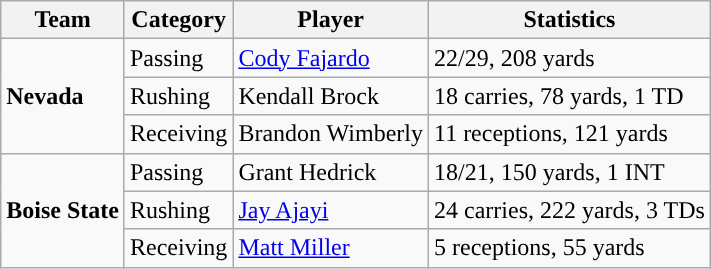<table class="wikitable" style="float: left;">
<tr>
<th>Team</th>
<th>Category</th>
<th>Player</th>
<th>Statistics</th>
</tr>
<tr>
<td rowspan=3><strong>Nevada</strong></td>
<td>Passing</td>
<td><a href='#'>Cody Fajardo</a></td>
<td>22/29, 208 yards</td>
</tr>
<tr>
<td>Rushing</td>
<td>Kendall Brock</td>
<td>18 carries, 78 yards, 1 TD</td>
</tr>
<tr>
<td>Receiving</td>
<td>Brandon Wimberly</td>
<td>11 receptions, 121 yards</td>
</tr>
<tr>
<td rowspan=3><strong>Boise State</strong></td>
<td>Passing</td>
<td>Grant Hedrick</td>
<td>18/21, 150 yards, 1 INT</td>
</tr>
<tr>
<td>Rushing</td>
<td><a href='#'>Jay Ajayi</a></td>
<td>24 carries, 222 yards, 3 TDs</td>
</tr>
<tr>
<td>Receiving</td>
<td><a href='#'>Matt Miller</a></td>
<td>5 receptions, 55 yards</td>
</tr>
</table>
